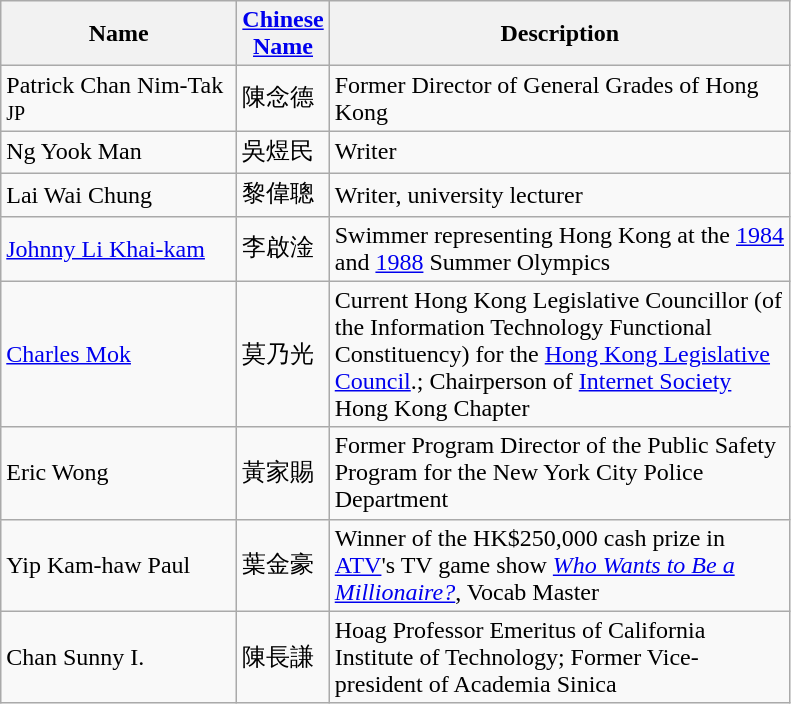<table class="wikitable">
<tr>
<th scope="col" style="width: 150px;">Name</th>
<th scope="col" style="width: 50px;"><a href='#'>Chinese Name</a></th>
<th scope="col" style="width: 300px;">Description</th>
</tr>
<tr>
<td>Patrick Chan Nim-Tak <small> JP</small></td>
<td>陳念德</td>
<td>Former Director of General Grades of Hong Kong</td>
</tr>
<tr>
<td>Ng Yook Man</td>
<td>吳煜民</td>
<td>Writer</td>
</tr>
<tr>
<td>Lai Wai Chung</td>
<td>黎偉聰</td>
<td>Writer, university lecturer</td>
</tr>
<tr>
<td><a href='#'>Johnny Li Khai-kam</a></td>
<td>李啟淦</td>
<td>Swimmer representing Hong Kong at the <a href='#'>1984</a> and <a href='#'>1988</a> Summer Olympics</td>
</tr>
<tr>
<td><a href='#'>Charles Mok</a></td>
<td>莫乃光</td>
<td>Current Hong Kong Legislative Councillor (of the Information Technology Functional Constituency) for the <a href='#'>Hong Kong Legislative Council</a>.; Chairperson of <a href='#'>Internet Society</a> Hong Kong Chapter</td>
</tr>
<tr>
<td>Eric Wong</td>
<td>黃家賜</td>
<td>Former Program Director of the Public Safety Program for the New York City Police Department</td>
</tr>
<tr>
<td>Yip Kam-haw Paul</td>
<td>葉金豪</td>
<td>Winner of the HK$250,000 cash prize in <a href='#'>ATV</a>'s TV game show <em><a href='#'>Who Wants to Be a Millionaire?</a></em>, Vocab Master</td>
</tr>
<tr>
<td>Chan Sunny I.</td>
<td>陳長謙</td>
<td>Hoag Professor Emeritus of California Institute of Technology; Former Vice-president of Academia Sinica</td>
</tr>
</table>
